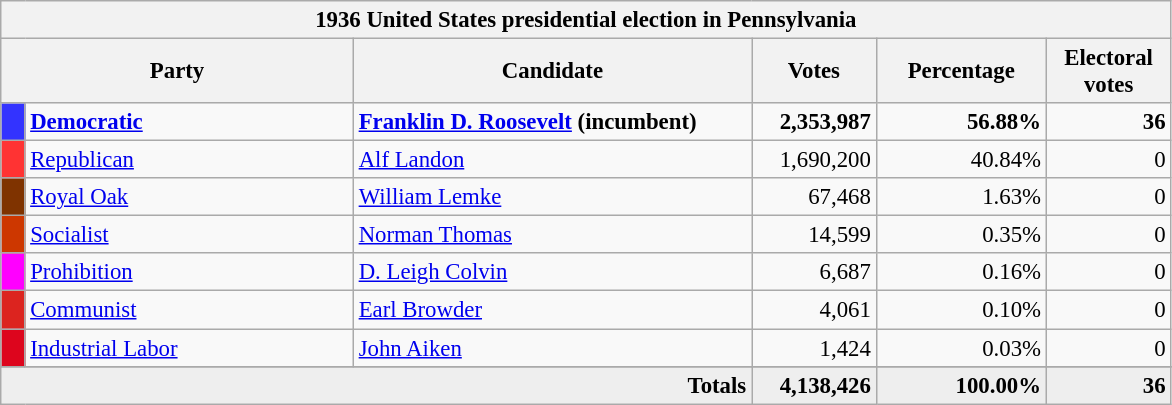<table class="wikitable" style="font-size: 95%;">
<tr>
<th colspan="6">1936 United States presidential election in Pennsylvania</th>
</tr>
<tr>
<th colspan="2" style="width: 15em">Party</th>
<th style="width: 17em">Candidate</th>
<th style="width: 5em">Votes</th>
<th style="width: 7em">Percentage</th>
<th style="width: 5em">Electoral votes</th>
</tr>
<tr>
<th style="background-color:#3333FF; width: 3px"></th>
<td style="width: 130px"><strong><a href='#'>Democratic</a></strong></td>
<td><strong><a href='#'>Franklin D. Roosevelt</a> (incumbent)</strong></td>
<td align="right"><strong>2,353,987</strong></td>
<td align="right"><strong>56.88%</strong></td>
<td align="right"><strong>36</strong></td>
</tr>
<tr>
<th style="background-color:#FF3333; width: 3px"></th>
<td style="width: 130px"><a href='#'>Republican</a></td>
<td><a href='#'>Alf Landon</a></td>
<td align="right">1,690,200</td>
<td align="right">40.84%</td>
<td align="right">0</td>
</tr>
<tr>
<th style="background-color:#7F3300; width: 3px"></th>
<td style="width: 130px"><a href='#'>Royal Oak</a></td>
<td><a href='#'>William Lemke</a></td>
<td align="right">67,468</td>
<td align="right">1.63%</td>
<td align="right">0</td>
</tr>
<tr>
<th style="background-color:#CD3700; width: 3px"></th>
<td style="width: 130px"><a href='#'>Socialist</a></td>
<td><a href='#'>Norman Thomas</a></td>
<td align="right">14,599</td>
<td align="right">0.35%</td>
<td align="right">0</td>
</tr>
<tr>
<th style="background-color:#FF00FF; width: 3px"></th>
<td style="width: 130px"><a href='#'>Prohibition</a></td>
<td><a href='#'>D. Leigh Colvin</a></td>
<td align="right">6,687</td>
<td align="right">0.16%</td>
<td align="right">0</td>
</tr>
<tr>
<th style="background-color:#DC241F; width: 3px"></th>
<td style="width: 130px"><a href='#'>Communist</a></td>
<td><a href='#'>Earl Browder</a></td>
<td align="right">4,061</td>
<td align="right">0.10%</td>
<td align="right">0</td>
</tr>
<tr>
<th style="background-color:#DD051D; width: 3px"></th>
<td style="width: 130px"><a href='#'>Industrial Labor</a></td>
<td><a href='#'>John Aiken</a></td>
<td align="right">1,424</td>
<td align="right">0.03%</td>
<td align="right">0</td>
</tr>
<tr>
</tr>
<tr bgcolor="#EEEEEE">
<td colspan="3" align="right"><strong>Totals</strong></td>
<td align="right"><strong>4,138,426</strong></td>
<td align="right"><strong>100.00%</strong></td>
<td align="right"><strong>36</strong></td>
</tr>
</table>
